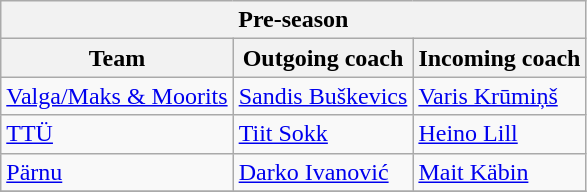<table class="wikitable sortable">
<tr>
<th colspan="3">Pre-season</th>
</tr>
<tr>
<th>Team</th>
<th>Outgoing coach</th>
<th>Incoming coach</th>
</tr>
<tr>
<td><a href='#'>Valga/Maks & Moorits</a></td>
<td> <a href='#'>Sandis Buškevics</a></td>
<td> <a href='#'>Varis Krūmiņš</a></td>
</tr>
<tr>
<td><a href='#'>TTÜ</a></td>
<td> <a href='#'>Tiit Sokk</a></td>
<td> <a href='#'>Heino Lill</a></td>
</tr>
<tr>
<td><a href='#'>Pärnu</a></td>
<td> <a href='#'>Darko Ivanović</a></td>
<td> <a href='#'>Mait Käbin</a></td>
</tr>
<tr>
</tr>
</table>
